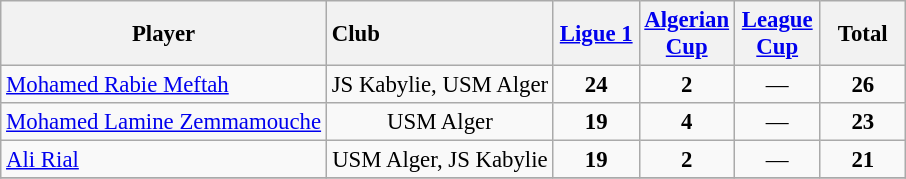<table class="wikitable plainrowheaders sortable" style="text-align:center;font-size:95%">
<tr>
<th>Player</th>
<th style="text-align:left;" style="width:150px;">Club</th>
<th width=50><a href='#'>Ligue 1</a></th>
<th width=50><a href='#'>Algerian Cup</a></th>
<th width=50><a href='#'>League Cup</a></th>
<th width=50>Total</th>
</tr>
<tr>
<td style="text-align:left;"> <a href='#'>Mohamed Rabie Meftah</a></td>
<td>JS Kabylie, USM Alger</td>
<td><strong>24</strong></td>
<td><strong>2</strong></td>
<td>—</td>
<td><strong>26</strong></td>
</tr>
<tr>
<td style="text-align:left;"> <a href='#'>Mohamed Lamine Zemmamouche</a></td>
<td>USM Alger</td>
<td><strong>19</strong></td>
<td><strong>4</strong></td>
<td>—</td>
<td><strong>23</strong></td>
</tr>
<tr>
<td style="text-align:left;"> <a href='#'>Ali Rial</a></td>
<td>USM Alger, JS Kabylie</td>
<td><strong>19</strong></td>
<td><strong>2</strong></td>
<td>—</td>
<td><strong>21</strong></td>
</tr>
<tr>
</tr>
</table>
